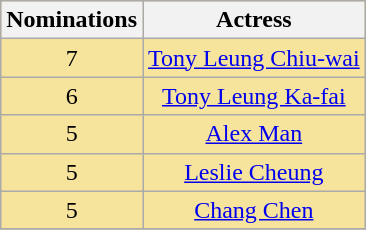<table class="wikitable" rowspan=2 style="text-align: center; background: #f6e39c">
<tr>
<th scope="col" width="55">Nominations</th>
<th scope="col" align="center">Actress</th>
</tr>
<tr>
<td style="text-align:center">7</td>
<td><a href='#'>Tony Leung Chiu-wai</a></td>
</tr>
<tr>
<td style="text-align:center">6</td>
<td><a href='#'>Tony Leung Ka-fai</a></td>
</tr>
<tr>
<td style="text-align:center">5</td>
<td><a href='#'>Alex Man</a></td>
</tr>
<tr>
<td style="text-align:center">5</td>
<td><a href='#'>Leslie Cheung</a></td>
</tr>
<tr>
<td style="text-align:center">5</td>
<td><a href='#'>Chang Chen</a></td>
</tr>
<tr>
</tr>
</table>
